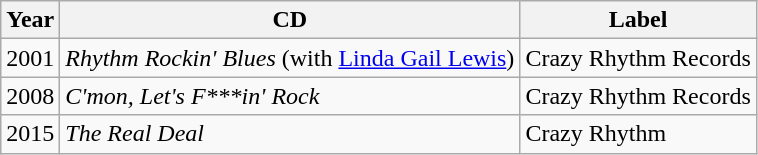<table class="wikitable">
<tr>
<th>Year</th>
<th>CD</th>
<th>Label</th>
</tr>
<tr>
<td>2001</td>
<td><em>Rhythm Rockin' Blues</em> (with <a href='#'>Linda Gail Lewis</a>)</td>
<td>Crazy Rhythm Records</td>
</tr>
<tr>
<td>2008</td>
<td><em>C'mon, Let's F***in' Rock</em></td>
<td>Crazy Rhythm Records</td>
</tr>
<tr>
<td>2015</td>
<td><em>The Real Deal</em></td>
<td>Crazy Rhythm</td>
</tr>
</table>
